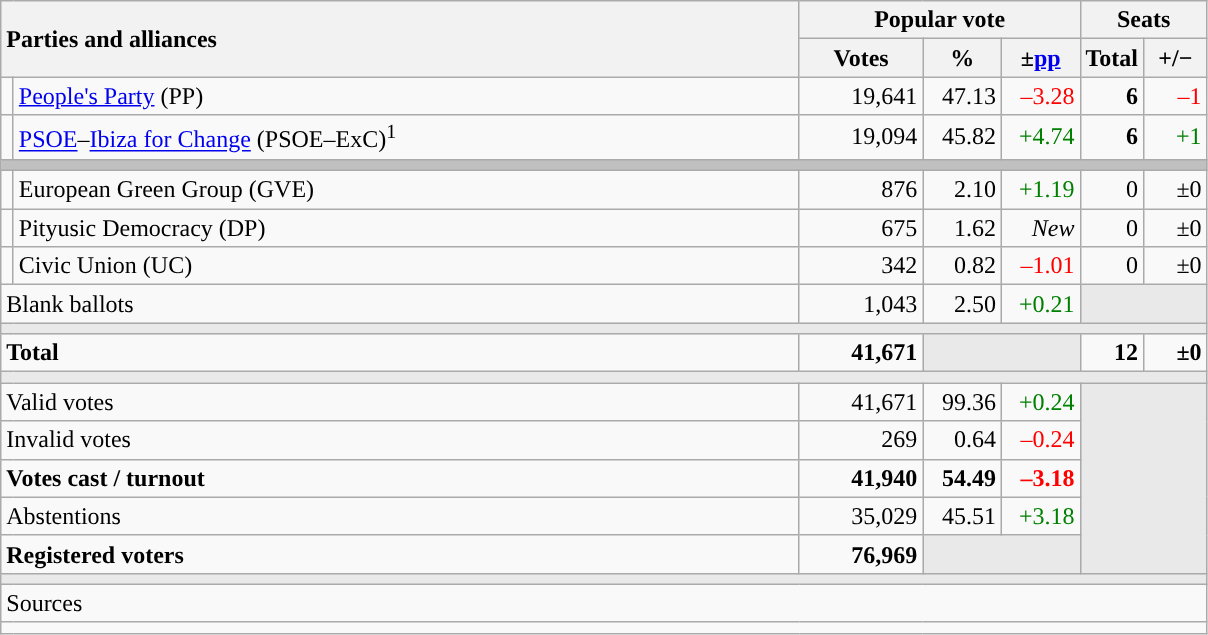<table class="wikitable" style="text-align:right;">
<tr>
<th style="text-align:left;" rowspan="2" colspan="2" width="525">Parties and alliances</th>
<th colspan="3">Popular vote</th>
<th colspan="2">Seats</th>
</tr>
<tr>
<th width="75">Votes</th>
<th width="45">%</th>
<th width="45">±<a href='#'>pp</a></th>
<th width="35">Total</th>
<th width="35">+/−</th>
</tr>
<tr>
<td width="1" style="color:inherit;background:"></td>
<td align="left"><a href='#'>People's Party</a> (PP)</td>
<td>19,641</td>
<td>47.13</td>
<td style="color:red;">–3.28</td>
<td><strong>6</strong></td>
<td style="color:red;">–1</td>
</tr>
<tr>
<td style="color:inherit;background:"></td>
<td align="left"><a href='#'>PSOE</a>–<a href='#'>Ibiza for Change</a> (PSOE–ExC)<sup>1</sup></td>
<td>19,094</td>
<td>45.82</td>
<td style="color:green;">+4.74</td>
<td><strong>6</strong></td>
<td style="color:green;">+1</td>
</tr>
<tr>
<td colspan="7" bgcolor="#C0C0C0"></td>
</tr>
<tr>
<td style="color:inherit;background:"></td>
<td align="left">European Green Group (GVE)</td>
<td>876</td>
<td>2.10</td>
<td style="color:green;">+1.19</td>
<td>0</td>
<td>±0</td>
</tr>
<tr>
<td style="color:inherit;background:"></td>
<td align="left">Pityusic Democracy (DP)</td>
<td>675</td>
<td>1.62</td>
<td><em>New</em></td>
<td>0</td>
<td>±0</td>
</tr>
<tr>
<td style="color:inherit;background:"></td>
<td align="left">Civic Union (UC)</td>
<td>342</td>
<td>0.82</td>
<td style="color:red;">–1.01</td>
<td>0</td>
<td>±0</td>
</tr>
<tr>
<td align="left" colspan="2">Blank ballots</td>
<td>1,043</td>
<td>2.50</td>
<td style="color:green;">+0.21</td>
<td bgcolor="#E9E9E9" colspan="2"></td>
</tr>
<tr>
<td colspan="7" bgcolor="#E9E9E9"></td>
</tr>
<tr style="font-weight:bold;">
<td align="left" colspan="2">Total</td>
<td>41,671</td>
<td bgcolor="#E9E9E9" colspan="2"></td>
<td>12</td>
<td>±0</td>
</tr>
<tr>
<td colspan="7" bgcolor="#E9E9E9"></td>
</tr>
<tr>
<td align="left" colspan="2">Valid votes</td>
<td>41,671</td>
<td>99.36</td>
<td style="color:green;">+0.24</td>
<td bgcolor="#E9E9E9" colspan="2" rowspan="5"></td>
</tr>
<tr>
<td align="left" colspan="2">Invalid votes</td>
<td>269</td>
<td>0.64</td>
<td style="color:red;">–0.24</td>
</tr>
<tr style="font-weight:bold;">
<td align="left" colspan="2">Votes cast / turnout</td>
<td>41,940</td>
<td>54.49</td>
<td style="color:red;">–3.18</td>
</tr>
<tr>
<td align="left" colspan="2">Abstentions</td>
<td>35,029</td>
<td>45.51</td>
<td style="color:green;">+3.18</td>
</tr>
<tr style="font-weight:bold;">
<td align="left" colspan="2">Registered voters</td>
<td>76,969</td>
<td bgcolor="#E9E9E9" colspan="2"></td>
</tr>
<tr>
<td colspan="7" bgcolor="#E9E9E9"></td>
</tr>
<tr>
<td align="left" colspan="7">Sources</td>
</tr>
<tr>
<td colspan="7" style="text-align:left; max-width:790px;"></td>
</tr>
</table>
